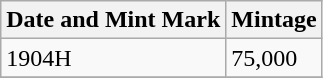<table class="wikitable">
<tr>
<th>Date and Mint Mark</th>
<th>Mintage</th>
</tr>
<tr>
<td>1904H</td>
<td>75,000</td>
</tr>
<tr>
</tr>
</table>
